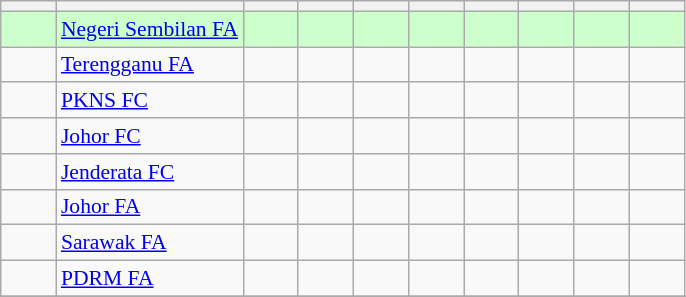<table class="wikitable" style="font-size:90%;">
<tr>
<th width=30></th>
<th></th>
<th width=30></th>
<th width=30></th>
<th width=30></th>
<th width=30></th>
<th width=30></th>
<th width=30></th>
<th width=30></th>
<th width=30></th>
</tr>
<tr bgcolor=#CCFFCC>
<td></td>
<td> <a href='#'>Negeri Sembilan FA</a></td>
<td></td>
<td></td>
<td></td>
<td></td>
<td></td>
<td></td>
<td></td>
<td></td>
</tr>
<tr>
<td></td>
<td> <a href='#'>Terengganu FA</a></td>
<td></td>
<td></td>
<td></td>
<td></td>
<td></td>
<td></td>
<td></td>
<td></td>
</tr>
<tr>
<td></td>
<td> <a href='#'>PKNS FC</a></td>
<td></td>
<td></td>
<td></td>
<td></td>
<td></td>
<td></td>
<td></td>
<td></td>
</tr>
<tr>
<td></td>
<td> <a href='#'>Johor FC</a></td>
<td></td>
<td></td>
<td></td>
<td></td>
<td></td>
<td></td>
<td></td>
<td></td>
</tr>
<tr>
<td></td>
<td> <a href='#'>Jenderata FC</a></td>
<td></td>
<td></td>
<td></td>
<td></td>
<td></td>
<td></td>
<td></td>
<td></td>
</tr>
<tr>
<td></td>
<td> <a href='#'>Johor FA</a></td>
<td></td>
<td></td>
<td></td>
<td></td>
<td></td>
<td></td>
<td></td>
<td></td>
</tr>
<tr>
<td></td>
<td> <a href='#'>Sarawak FA</a></td>
<td></td>
<td></td>
<td></td>
<td></td>
<td></td>
<td></td>
<td></td>
<td></td>
</tr>
<tr>
<td></td>
<td> <a href='#'>PDRM FA</a></td>
<td></td>
<td></td>
<td></td>
<td></td>
<td></td>
<td></td>
<td></td>
<td></td>
</tr>
<tr>
</tr>
</table>
